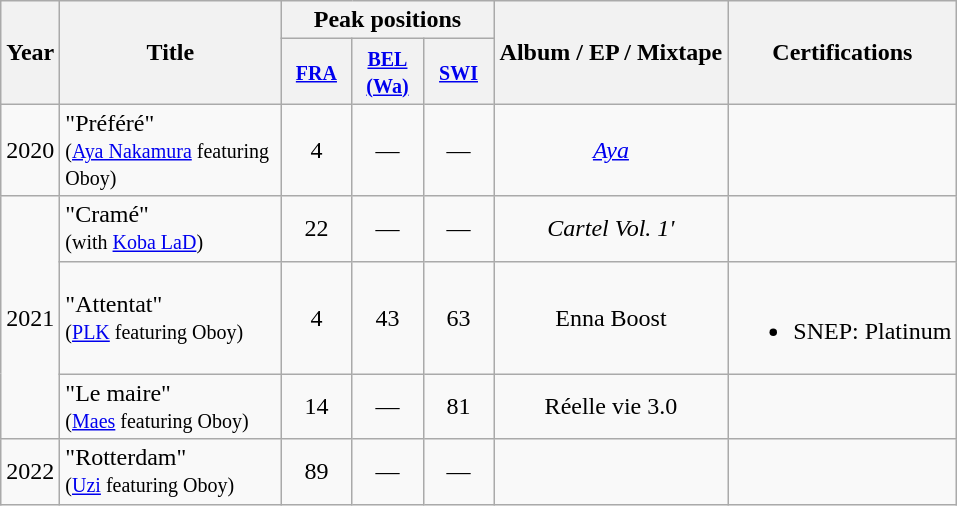<table class="wikitable">
<tr>
<th rowspan="2" style="text-align:center; width:10px;">Year</th>
<th rowspan="2" style="text-align:center; width:140px;">Title</th>
<th style="text-align:center;" colspan="3">Peak positions</th>
<th rowspan="2">Album / EP / Mixtape</th>
<th rowspan="2">Certifications</th>
</tr>
<tr>
<th width="40"><small><a href='#'>FRA</a></small><br></th>
<th width="40"><small><a href='#'>BEL<br>(Wa)</a></small><br></th>
<th width="40"><small><a href='#'>SWI</a></small><br></th>
</tr>
<tr>
<td style="text-align:center;">2020</td>
<td>"Préféré"<br><small>(<a href='#'>Aya Nakamura</a> featuring Oboy)</small></td>
<td style="text-align:center;">4</td>
<td style="text-align:center;">—</td>
<td style="text-align:center;">—</td>
<td style="text-align:center;"><em><a href='#'>Aya</a></em></td>
<td></td>
</tr>
<tr>
<td style="text-align:center;" rowspan="3">2021</td>
<td>"Cramé"<br><small>(with <a href='#'>Koba LaD</a>)</small></td>
<td style="text-align:center;">22</td>
<td style="text-align:center;">—</td>
<td style="text-align:center;">—</td>
<td style="text-align:center;"><em>Cartel Vol. 1'</td>
<td></td>
</tr>
<tr>
<td>"Attentat"<br><small>(<a href='#'>PLK</a> featuring Oboy)</small></td>
<td style="text-align:center;">4</td>
<td style="text-align:center;">43</td>
<td style="text-align:center;">63</td>
<td style="text-align:center;"></em>Enna Boost<em></td>
<td><br><ul><li>SNEP: Platinum</li></ul></td>
</tr>
<tr>
<td>"Le maire"<br><small>(<a href='#'>Maes</a> featuring Oboy)</small></td>
<td style="text-align:center;">14</td>
<td style="text-align:center;">—</td>
<td style="text-align:center;">81</td>
<td style="text-align:center;"></em>Réelle vie 3.0<em></td>
<td></td>
</tr>
<tr>
<td style="text-align:center;">2022</td>
<td>"Rotterdam"<br><small>(<a href='#'>Uzi</a> featuring Oboy)</small></td>
<td style="text-align:center;">89</td>
<td style="text-align:center;">—</td>
<td style="text-align:center;">—</td>
<td style="text-align:center;"></td>
<td></td>
</tr>
</table>
